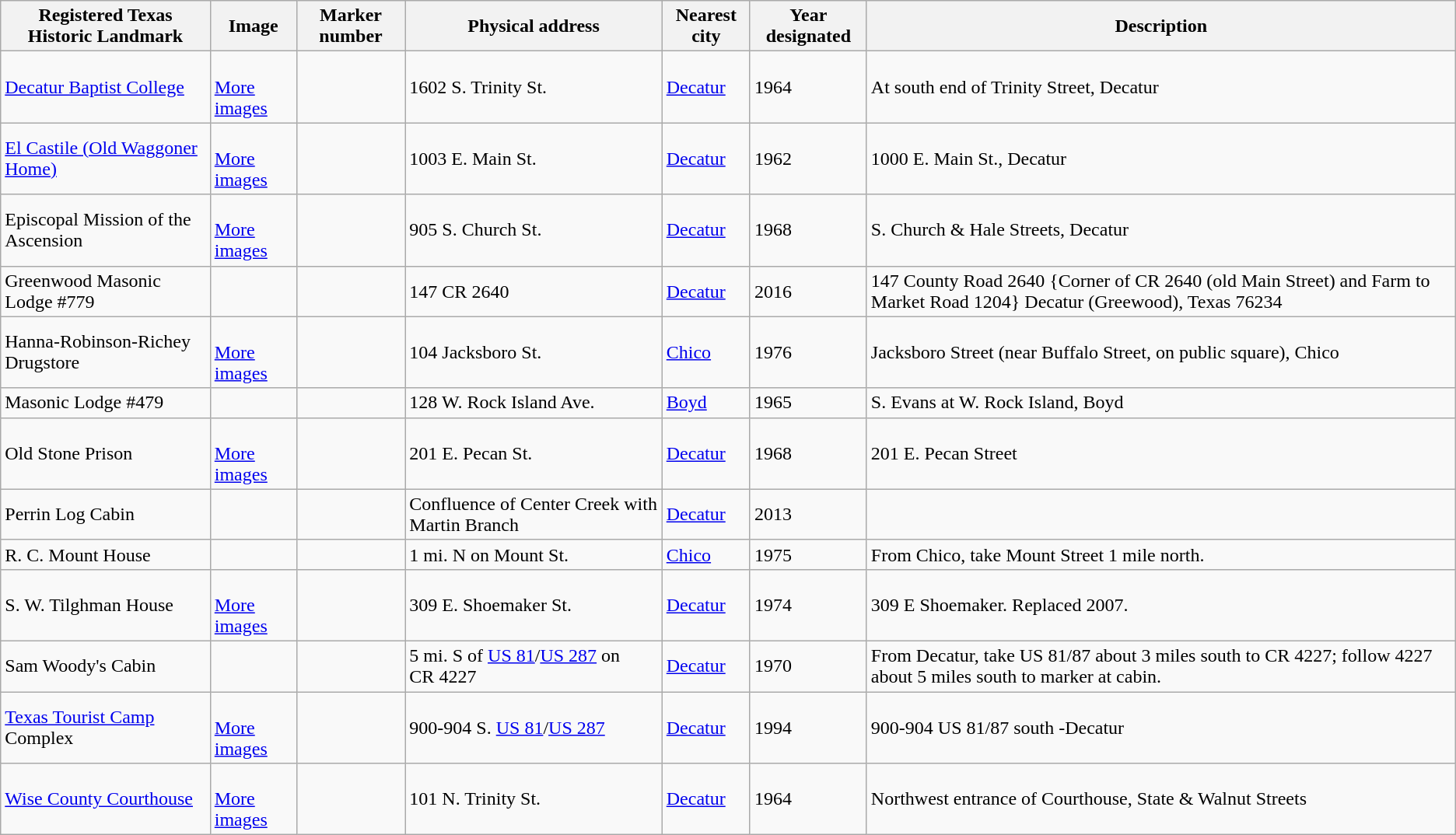<table class="wikitable sortable">
<tr>
<th>Registered Texas Historic Landmark</th>
<th>Image</th>
<th>Marker number</th>
<th>Physical address</th>
<th>Nearest city</th>
<th>Year designated</th>
<th>Description</th>
</tr>
<tr>
<td><a href='#'>Decatur Baptist College</a></td>
<td><br> <a href='#'>More images</a></td>
<td></td>
<td>1602 S. Trinity St.<br></td>
<td><a href='#'>Decatur</a></td>
<td>1964</td>
<td>At south end of Trinity Street, Decatur</td>
</tr>
<tr>
<td><a href='#'>El Castile (Old Waggoner Home)</a></td>
<td><br> <a href='#'>More images</a></td>
<td></td>
<td>1003 E. Main St.<br></td>
<td><a href='#'>Decatur</a></td>
<td>1962</td>
<td>1000 E. Main St., Decatur</td>
</tr>
<tr>
<td>Episcopal Mission of the Ascension</td>
<td><br> <a href='#'>More images</a></td>
<td></td>
<td>905 S. Church St.<br></td>
<td><a href='#'>Decatur</a></td>
<td>1968</td>
<td>S. Church & Hale Streets, Decatur</td>
</tr>
<tr>
<td>Greenwood Masonic Lodge #779</td>
<td></td>
<td></td>
<td>147 CR 2640<br></td>
<td><a href='#'>Decatur</a></td>
<td>2016</td>
<td>147 County Road 2640 {Corner of CR 2640 (old Main Street) and Farm to Market Road 1204} Decatur (Greewood), Texas 76234</td>
</tr>
<tr>
<td>Hanna-Robinson-Richey Drugstore</td>
<td><br> <a href='#'>More images</a></td>
<td></td>
<td>104 Jacksboro St.<br></td>
<td><a href='#'>Chico</a></td>
<td>1976</td>
<td>Jacksboro Street (near Buffalo Street, on public square), Chico</td>
</tr>
<tr>
<td>Masonic Lodge #479</td>
<td></td>
<td></td>
<td>128 W. Rock Island Ave.<br></td>
<td><a href='#'>Boyd</a></td>
<td>1965</td>
<td>S. Evans at W. Rock Island, Boyd</td>
</tr>
<tr>
<td>Old Stone Prison</td>
<td><br> <a href='#'>More images</a></td>
<td></td>
<td>201 E. Pecan St.<br></td>
<td><a href='#'>Decatur</a></td>
<td>1968</td>
<td>201 E. Pecan Street</td>
</tr>
<tr>
<td>Perrin Log Cabin</td>
<td></td>
<td></td>
<td>Confluence of Center Creek with Martin Branch<br></td>
<td><a href='#'>Decatur</a></td>
<td>2013</td>
<td></td>
</tr>
<tr>
<td>R. C. Mount House</td>
<td></td>
<td></td>
<td>1 mi. N on Mount St.<br></td>
<td><a href='#'>Chico</a></td>
<td>1975</td>
<td>From Chico, take Mount Street 1 mile north.</td>
</tr>
<tr>
<td>S. W. Tilghman House</td>
<td><br> <a href='#'>More images</a></td>
<td></td>
<td>309 E. Shoemaker St.<br></td>
<td><a href='#'>Decatur</a></td>
<td>1974</td>
<td>309 E Shoemaker. Replaced 2007.</td>
</tr>
<tr>
<td>Sam Woody's Cabin</td>
<td></td>
<td></td>
<td>5 mi. S of <a href='#'>US 81</a>/<a href='#'>US 287</a> on CR 4227<br></td>
<td><a href='#'>Decatur</a></td>
<td>1970</td>
<td>From Decatur, take US 81/87 about 3 miles south to CR 4227; follow 4227 about 5 miles south to marker at cabin.</td>
</tr>
<tr>
<td><a href='#'>Texas Tourist Camp</a> Complex</td>
<td><br> <a href='#'>More images</a></td>
<td></td>
<td>900-904 S. <a href='#'>US 81</a>/<a href='#'>US 287</a><br></td>
<td><a href='#'>Decatur</a></td>
<td>1994</td>
<td>900-904 US 81/87 south -Decatur</td>
</tr>
<tr>
<td><a href='#'>Wise County Courthouse</a></td>
<td><br> <a href='#'>More images</a></td>
<td></td>
<td>101 N. Trinity St.<br></td>
<td><a href='#'>Decatur</a></td>
<td>1964</td>
<td>Northwest entrance of Courthouse, State & Walnut Streets</td>
</tr>
</table>
